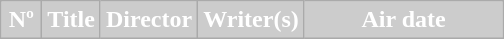<table class=wikitable style="background:#FFFFFF">
<tr style="color:#FFFFFF">
<th style="background:#CCCCCC; width:20px">Nº</th>
<th style="background:#CCCCCC">Title</th>
<th style="background:#CCCCCC">Director</th>
<th style="background:#CCCCCC">Writer(s)</th>
<th style="background:#CCCCCC; width:125px">Air date<br>











</th>
</tr>
</table>
